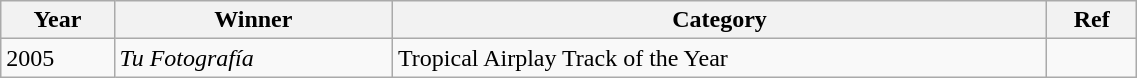<table class="wikitable" width="60%">
<tr>
<th align="left">Year</th>
<th align="left">Winner</th>
<th align="left">Category</th>
<th>Ref</th>
</tr>
<tr>
<td align="left">2005</td>
<td align="left"><em>Tu Fotografía</em></td>
<td align="left">Tropical Airplay Track of the Year</td>
<td align="center"></td>
</tr>
</table>
